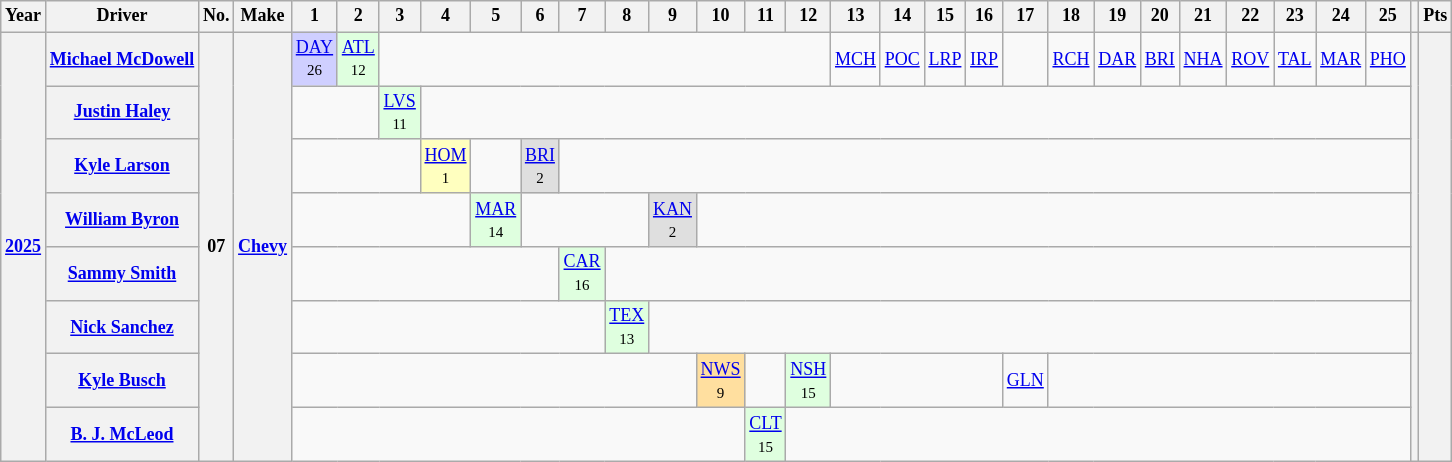<table class="wikitable" style="text-align:center; font-size:75%">
<tr>
<th>Year</th>
<th>Driver</th>
<th>No.</th>
<th>Make</th>
<th>1</th>
<th>2</th>
<th>3</th>
<th>4</th>
<th>5</th>
<th>6</th>
<th>7</th>
<th>8</th>
<th>9</th>
<th>10</th>
<th>11</th>
<th>12</th>
<th>13</th>
<th>14</th>
<th>15</th>
<th>16</th>
<th>17</th>
<th>18</th>
<th>19</th>
<th>20</th>
<th>21</th>
<th>22</th>
<th>23</th>
<th>24</th>
<th>25</th>
<th></th>
<th>Pts</th>
</tr>
<tr>
<th rowspan="8"><a href='#'>2025</a></th>
<th><a href='#'>Michael McDowell</a></th>
<th rowspan="8">07</th>
<th rowspan="8"><a href='#'>Chevy</a></th>
<td style="background:#CFCFFF;"><a href='#'>DAY</a><br><small>26</small></td>
<td style="background:#DFFFDF;"><a href='#'>ATL</a><br><small>12</small></td>
<td colspan="10"></td>
<td><a href='#'>MCH</a></td>
<td><a href='#'>POC</a></td>
<td><a href='#'>LRP</a></td>
<td><a href='#'>IRP</a></td>
<td></td>
<td><a href='#'>RCH</a></td>
<td><a href='#'>DAR</a></td>
<td><a href='#'>BRI</a></td>
<td><a href='#'>NHA</a></td>
<td><a href='#'>ROV</a></td>
<td><a href='#'>TAL</a></td>
<td><a href='#'>MAR</a></td>
<td><a href='#'>PHO</a></td>
<th rowspan="8"></th>
<th rowspan="8"></th>
</tr>
<tr>
<th><a href='#'>Justin Haley</a></th>
<td colspan="2"></td>
<td style="background:#DFFFDF;"><a href='#'>LVS</a><br><small>11</small></td>
<td colspan="22"></td>
</tr>
<tr>
<th><a href='#'>Kyle Larson</a></th>
<td colspan="3"></td>
<td style="background:#FFFFBF;"><a href='#'>HOM</a><br><small>1</small></td>
<td></td>
<td style="background:#DFDFDF;"><a href='#'>BRI</a><br><small>2</small></td>
<td colspan="19"></td>
</tr>
<tr>
<th><a href='#'>William Byron</a></th>
<td colspan="4"></td>
<td style="background:#DFFFDF;"><a href='#'>MAR</a><br><small>14</small></td>
<td colspan="3"></td>
<td style="background:#DFDFDF;"><a href='#'>KAN</a><br><small>2</small></td>
<td colspan="16"></td>
</tr>
<tr>
<th><a href='#'>Sammy Smith</a></th>
<td colspan="6"></td>
<td style="background:#DFFFDF;"><a href='#'>CAR</a><br><small>16</small></td>
<td colspan="18"></td>
</tr>
<tr>
<th><a href='#'>Nick Sanchez</a></th>
<td colspan="7"></td>
<td style="background:#DFFFDF;"><a href='#'>TEX</a><br><small>13</small></td>
<td colspan="17"></td>
</tr>
<tr>
<th><a href='#'>Kyle Busch</a></th>
<td colspan="9"></td>
<td style="background:#FFDF9F;"><a href='#'>NWS</a><br><small>9</small></td>
<td></td>
<td style="background:#DFFFDF;"><a href='#'>NSH</a><br><small>15</small></td>
<td colspan="4"></td>
<td><a href='#'>GLN</a></td>
<td colspan="8"></td>
</tr>
<tr>
<th><a href='#'>B. J. McLeod</a></th>
<td colspan="10"></td>
<td style="background:#DFFFDF;"><a href='#'>CLT</a><br><small>15</small></td>
<td colspan="14"></td>
</tr>
</table>
